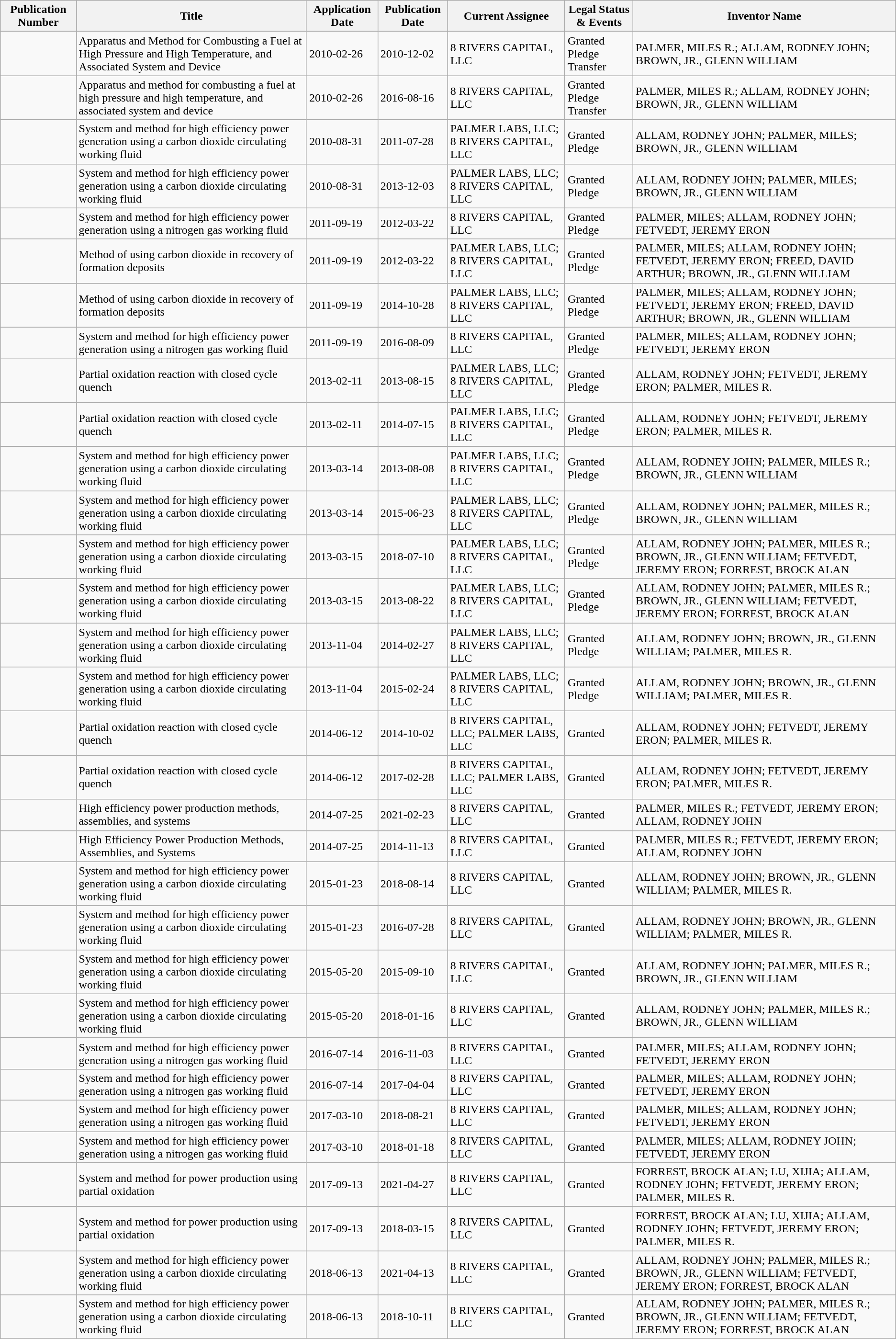<table class="wikitable">
<tr>
<th>Publication Number</th>
<th>Title</th>
<th>Application Date</th>
<th>Publication Date</th>
<th>Current Assignee</th>
<th>Legal Status & Events</th>
<th>Inventor Name</th>
</tr>
<tr>
<td></td>
<td>Apparatus and Method for Combusting a Fuel at High Pressure and High Temperature, and Associated System and Device</td>
<td>2010-02-26</td>
<td>2010-12-02</td>
<td>8 RIVERS CAPITAL, LLC</td>
<td>Granted Pledge Transfer</td>
<td>PALMER, MILES R.; ALLAM, RODNEY JOHN; BROWN, JR., GLENN WILLIAM</td>
</tr>
<tr>
<td></td>
<td>Apparatus and method for combusting a fuel at high pressure and high temperature, and associated system and device</td>
<td>2010-02-26</td>
<td>2016-08-16</td>
<td>8 RIVERS CAPITAL, LLC</td>
<td>Granted Pledge Transfer</td>
<td>PALMER, MILES R.; ALLAM, RODNEY JOHN; BROWN, JR., GLENN WILLIAM</td>
</tr>
<tr>
<td></td>
<td>System and method for high efficiency power generation using a carbon dioxide circulating working fluid</td>
<td>2010-08-31</td>
<td>2011-07-28</td>
<td>PALMER LABS, LLC; 8 RIVERS CAPITAL, LLC</td>
<td>Granted Pledge</td>
<td>ALLAM, RODNEY JOHN; PALMER, MILES; BROWN, JR., GLENN WILLIAM</td>
</tr>
<tr>
<td></td>
<td>System and method for high efficiency power generation using a carbon dioxide circulating working fluid</td>
<td>2010-08-31</td>
<td>2013-12-03</td>
<td>PALMER LABS, LLC; 8 RIVERS CAPITAL, LLC</td>
<td>Granted Pledge</td>
<td>ALLAM, RODNEY JOHN; PALMER, MILES; BROWN, JR., GLENN WILLIAM</td>
</tr>
<tr>
<td></td>
<td>System and method for high efficiency power generation using a nitrogen gas working fluid</td>
<td>2011-09-19</td>
<td>2012-03-22</td>
<td>8 RIVERS CAPITAL, LLC</td>
<td>Granted Pledge</td>
<td>PALMER, MILES; ALLAM, RODNEY JOHN; FETVEDT, JEREMY ERON</td>
</tr>
<tr>
<td></td>
<td>Method of using carbon dioxide in recovery of formation deposits</td>
<td>2011-09-19</td>
<td>2012-03-22</td>
<td>PALMER LABS, LLC; 8 RIVERS CAPITAL, LLC</td>
<td>Granted Pledge</td>
<td>PALMER, MILES; ALLAM, RODNEY JOHN; FETVEDT, JEREMY ERON; FREED, DAVID ARTHUR; BROWN, JR., GLENN WILLIAM</td>
</tr>
<tr>
<td></td>
<td>Method of using carbon dioxide in recovery of formation deposits</td>
<td>2011-09-19</td>
<td>2014-10-28</td>
<td>PALMER LABS, LLC; 8 RIVERS CAPITAL, LLC</td>
<td>Granted Pledge</td>
<td>PALMER, MILES; ALLAM, RODNEY JOHN; FETVEDT, JEREMY ERON; FREED, DAVID ARTHUR; BROWN, JR., GLENN WILLIAM</td>
</tr>
<tr>
<td></td>
<td>System and method for high efficiency power generation using a nitrogen gas working fluid</td>
<td>2011-09-19</td>
<td>2016-08-09</td>
<td>8 RIVERS CAPITAL, LLC</td>
<td>Granted Pledge</td>
<td>PALMER, MILES; ALLAM, RODNEY JOHN; FETVEDT, JEREMY ERON</td>
</tr>
<tr>
<td></td>
<td>Partial oxidation reaction with closed cycle quench</td>
<td>2013-02-11</td>
<td>2013-08-15</td>
<td>PALMER LABS, LLC; 8 RIVERS CAPITAL, LLC</td>
<td>Granted Pledge</td>
<td>ALLAM, RODNEY JOHN; FETVEDT, JEREMY ERON; PALMER, MILES R.</td>
</tr>
<tr>
<td></td>
<td>Partial oxidation reaction with closed cycle quench</td>
<td>2013-02-11</td>
<td>2014-07-15</td>
<td>PALMER LABS, LLC; 8 RIVERS CAPITAL, LLC</td>
<td>Granted Pledge</td>
<td>ALLAM, RODNEY JOHN; FETVEDT, JEREMY ERON; PALMER, MILES R.</td>
</tr>
<tr>
<td></td>
<td>System and method for high efficiency power generation using a carbon dioxide circulating working fluid</td>
<td>2013-03-14</td>
<td>2013-08-08</td>
<td>PALMER LABS, LLC; 8 RIVERS CAPITAL, LLC</td>
<td>Granted Pledge</td>
<td>ALLAM, RODNEY JOHN; PALMER, MILES R.; BROWN, JR., GLENN WILLIAM</td>
</tr>
<tr>
<td></td>
<td>System and method for high efficiency power generation using a carbon dioxide circulating working fluid</td>
<td>2013-03-14</td>
<td>2015-06-23</td>
<td>PALMER LABS, LLC; 8 RIVERS CAPITAL, LLC</td>
<td>Granted Pledge</td>
<td>ALLAM, RODNEY JOHN; PALMER, MILES R.; BROWN, JR., GLENN WILLIAM</td>
</tr>
<tr>
<td></td>
<td>System and method for high efficiency power generation using a carbon dioxide circulating working fluid</td>
<td>2013-03-15</td>
<td>2018-07-10</td>
<td>PALMER LABS, LLC; 8 RIVERS CAPITAL, LLC</td>
<td>Granted Pledge</td>
<td>ALLAM, RODNEY JOHN; PALMER, MILES R.; BROWN, JR., GLENN WILLIAM; FETVEDT, JEREMY ERON; FORREST, BROCK ALAN</td>
</tr>
<tr>
<td></td>
<td>System and method for high efficiency power generation using a carbon dioxide circulating working fluid</td>
<td>2013-03-15</td>
<td>2013-08-22</td>
<td>PALMER LABS, LLC; 8 RIVERS CAPITAL, LLC</td>
<td>Granted Pledge</td>
<td>ALLAM, RODNEY JOHN; PALMER, MILES R.; BROWN, JR., GLENN WILLIAM; FETVEDT, JEREMY ERON; FORREST, BROCK ALAN</td>
</tr>
<tr>
<td></td>
<td>System and method for high efficiency power generation using a carbon dioxide circulating working fluid</td>
<td>2013-11-04</td>
<td>2014-02-27</td>
<td>PALMER LABS, LLC; 8 RIVERS CAPITAL, LLC</td>
<td>Granted Pledge</td>
<td>ALLAM, RODNEY JOHN; BROWN, JR., GLENN WILLIAM; PALMER, MILES R.</td>
</tr>
<tr>
<td></td>
<td>System and method for high efficiency power generation using a carbon dioxide circulating working fluid</td>
<td>2013-11-04</td>
<td>2015-02-24</td>
<td>PALMER LABS, LLC; 8 RIVERS CAPITAL, LLC</td>
<td>Granted Pledge</td>
<td>ALLAM, RODNEY JOHN; BROWN, JR., GLENN WILLIAM; PALMER, MILES R.</td>
</tr>
<tr>
<td></td>
<td>Partial oxidation reaction with closed cycle quench</td>
<td>2014-06-12</td>
<td>2014-10-02</td>
<td>8 RIVERS CAPITAL, LLC; PALMER LABS, LLC</td>
<td>Granted</td>
<td>ALLAM, RODNEY JOHN; FETVEDT, JEREMY ERON; PALMER, MILES R.</td>
</tr>
<tr>
<td></td>
<td>Partial oxidation reaction with closed cycle quench</td>
<td>2014-06-12</td>
<td>2017-02-28</td>
<td>8 RIVERS CAPITAL, LLC; PALMER LABS, LLC</td>
<td>Granted</td>
<td>ALLAM, RODNEY JOHN; FETVEDT, JEREMY ERON; PALMER, MILES R.</td>
</tr>
<tr>
<td></td>
<td>High efficiency power production methods, assemblies, and systems</td>
<td>2014-07-25</td>
<td>2021-02-23</td>
<td>8 RIVERS CAPITAL, LLC</td>
<td>Granted</td>
<td>PALMER, MILES R.; FETVEDT, JEREMY ERON; ALLAM, RODNEY JOHN</td>
</tr>
<tr>
<td></td>
<td>High Efficiency Power Production Methods, Assemblies, and Systems</td>
<td>2014-07-25</td>
<td>2014-11-13</td>
<td>8 RIVERS CAPITAL, LLC</td>
<td>Granted</td>
<td>PALMER, MILES R.; FETVEDT, JEREMY ERON; ALLAM, RODNEY JOHN</td>
</tr>
<tr>
<td></td>
<td>System and method for high efficiency power generation using a carbon dioxide circulating working fluid</td>
<td>2015-01-23</td>
<td>2018-08-14</td>
<td>8 RIVERS CAPITAL, LLC</td>
<td>Granted</td>
<td>ALLAM, RODNEY JOHN; BROWN, JR., GLENN WILLIAM; PALMER, MILES R.</td>
</tr>
<tr>
<td></td>
<td>System and method for high efficiency power generation using a carbon dioxide circulating working fluid</td>
<td>2015-01-23</td>
<td>2016-07-28</td>
<td>8 RIVERS CAPITAL, LLC</td>
<td>Granted</td>
<td>ALLAM, RODNEY JOHN; BROWN, JR., GLENN WILLIAM; PALMER, MILES R.</td>
</tr>
<tr>
<td></td>
<td>System and method for high efficiency power generation using a carbon dioxide circulating working fluid</td>
<td>2015-05-20</td>
<td>2015-09-10</td>
<td>8 RIVERS CAPITAL, LLC</td>
<td>Granted</td>
<td>ALLAM, RODNEY JOHN; PALMER, MILES R.; BROWN, JR., GLENN WILLIAM</td>
</tr>
<tr>
<td></td>
<td>System and method for high efficiency power generation using a carbon dioxide circulating working fluid</td>
<td>2015-05-20</td>
<td>2018-01-16</td>
<td>8 RIVERS CAPITAL, LLC</td>
<td>Granted</td>
<td>ALLAM, RODNEY JOHN; PALMER, MILES R.; BROWN, JR., GLENN WILLIAM</td>
</tr>
<tr>
<td></td>
<td>System and method for high efficiency power generation using a nitrogen gas working fluid</td>
<td>2016-07-14</td>
<td>2016-11-03</td>
<td>8 RIVERS CAPITAL, LLC</td>
<td>Granted</td>
<td>PALMER, MILES; ALLAM, RODNEY JOHN; FETVEDT, JEREMY ERON</td>
</tr>
<tr>
<td></td>
<td>System and method for high efficiency power generation using a nitrogen gas working fluid</td>
<td>2016-07-14</td>
<td>2017-04-04</td>
<td>8 RIVERS CAPITAL, LLC</td>
<td>Granted</td>
<td>PALMER, MILES; ALLAM, RODNEY JOHN; FETVEDT, JEREMY ERON</td>
</tr>
<tr>
<td></td>
<td>System and method for high efficiency power generation using a nitrogen gas working fluid</td>
<td>2017-03-10</td>
<td>2018-08-21</td>
<td>8 RIVERS CAPITAL, LLC</td>
<td>Granted</td>
<td>PALMER, MILES; ALLAM, RODNEY JOHN; FETVEDT, JEREMY ERON</td>
</tr>
<tr>
<td></td>
<td>System and method for high efficiency power generation using a nitrogen gas working fluid</td>
<td>2017-03-10</td>
<td>2018-01-18</td>
<td>8 RIVERS CAPITAL, LLC</td>
<td>Granted</td>
<td>PALMER, MILES; ALLAM, RODNEY JOHN; FETVEDT, JEREMY ERON</td>
</tr>
<tr>
<td></td>
<td>System and method for power production using partial oxidation</td>
<td>2017-09-13</td>
<td>2021-04-27</td>
<td>8 RIVERS CAPITAL, LLC</td>
<td>Granted</td>
<td>FORREST, BROCK ALAN; LU, XIJIA; ALLAM, RODNEY JOHN; FETVEDT, JEREMY ERON; PALMER, MILES R.</td>
</tr>
<tr>
<td></td>
<td>System and method for power production using partial oxidation</td>
<td>2017-09-13</td>
<td>2018-03-15</td>
<td>8 RIVERS CAPITAL, LLC</td>
<td>Granted</td>
<td>FORREST, BROCK ALAN; LU, XIJIA; ALLAM, RODNEY JOHN; FETVEDT, JEREMY ERON; PALMER, MILES R.</td>
</tr>
<tr>
<td></td>
<td>System and method for high efficiency power generation using a carbon dioxide circulating working fluid</td>
<td>2018-06-13</td>
<td>2021-04-13</td>
<td>8 RIVERS CAPITAL, LLC</td>
<td>Granted</td>
<td>ALLAM, RODNEY JOHN; PALMER, MILES R.; BROWN, JR., GLENN WILLIAM; FETVEDT, JEREMY ERON; FORREST, BROCK ALAN</td>
</tr>
<tr>
<td></td>
<td>System and method for high efficiency power generation using a carbon dioxide circulating working fluid</td>
<td>2018-06-13</td>
<td>2018-10-11</td>
<td>8 RIVERS CAPITAL, LLC</td>
<td>Granted</td>
<td>ALLAM, RODNEY JOHN; PALMER, MILES R.; BROWN, JR., GLENN WILLIAM; FETVEDT, JEREMY ERON; FORREST, BROCK ALAN</td>
</tr>
</table>
